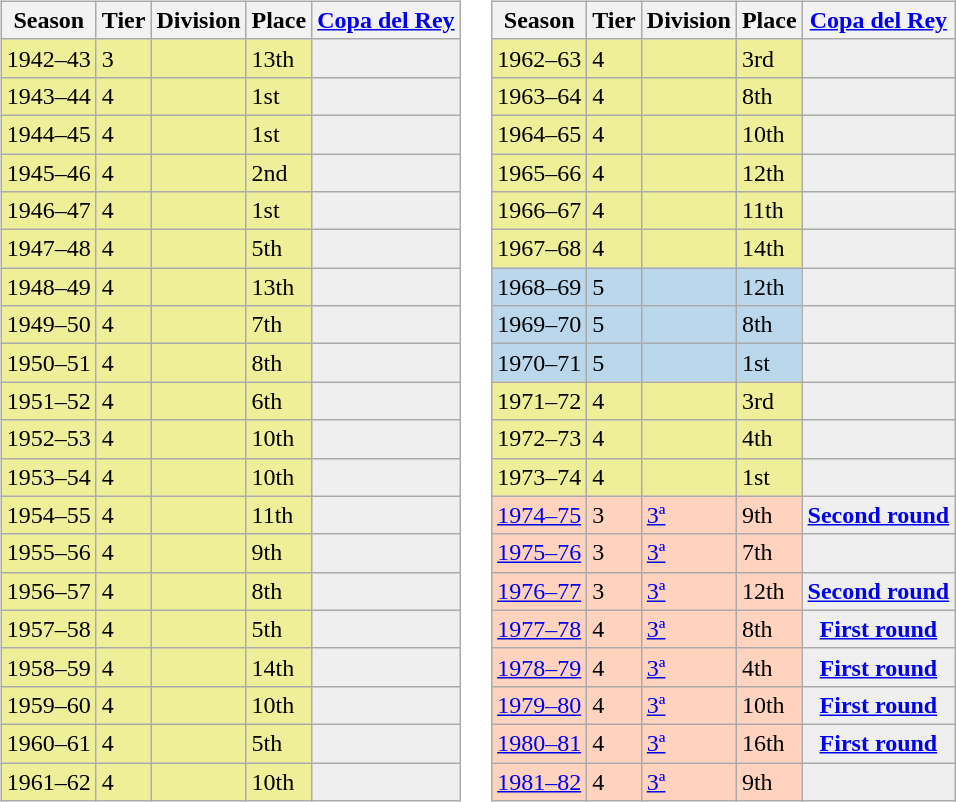<table>
<tr>
<td valign="top" width=0%><br><table class="wikitable">
<tr style="background:#f0f6fa;">
<th>Season</th>
<th>Tier</th>
<th>Division</th>
<th>Place</th>
<th><a href='#'>Copa del Rey</a></th>
</tr>
<tr>
<td style="background:#EFEF99;">1942–43</td>
<td style="background:#EFEF99;">3</td>
<td style="background:#EFEF99;"></td>
<td style="background:#EFEF99;">13th</td>
<th style="background:#efefef;"></th>
</tr>
<tr>
<td style="background:#EFEF99;">1943–44</td>
<td style="background:#EFEF99;">4</td>
<td style="background:#EFEF99;"></td>
<td style="background:#EFEF99;">1st</td>
<th style="background:#efefef;"></th>
</tr>
<tr>
<td style="background:#EFEF99;">1944–45</td>
<td style="background:#EFEF99;">4</td>
<td style="background:#EFEF99;"></td>
<td style="background:#EFEF99;">1st</td>
<th style="background:#efefef;"></th>
</tr>
<tr>
<td style="background:#EFEF99;">1945–46</td>
<td style="background:#EFEF99;">4</td>
<td style="background:#EFEF99;"></td>
<td style="background:#EFEF99;">2nd</td>
<th style="background:#efefef;"></th>
</tr>
<tr>
<td style="background:#EFEF99;">1946–47</td>
<td style="background:#EFEF99;">4</td>
<td style="background:#EFEF99;"></td>
<td style="background:#EFEF99;">1st</td>
<th style="background:#efefef;"></th>
</tr>
<tr>
<td style="background:#EFEF99;">1947–48</td>
<td style="background:#EFEF99;">4</td>
<td style="background:#EFEF99;"></td>
<td style="background:#EFEF99;">5th</td>
<th style="background:#efefef;"></th>
</tr>
<tr>
<td style="background:#EFEF99;">1948–49</td>
<td style="background:#EFEF99;">4</td>
<td style="background:#EFEF99;"></td>
<td style="background:#EFEF99;">13th</td>
<th style="background:#efefef;"></th>
</tr>
<tr>
<td style="background:#EFEF99;">1949–50</td>
<td style="background:#EFEF99;">4</td>
<td style="background:#EFEF99;"></td>
<td style="background:#EFEF99;">7th</td>
<th style="background:#efefef;"></th>
</tr>
<tr>
<td style="background:#EFEF99;">1950–51</td>
<td style="background:#EFEF99;">4</td>
<td style="background:#EFEF99;"></td>
<td style="background:#EFEF99;">8th</td>
<th style="background:#efefef;"></th>
</tr>
<tr>
<td style="background:#EFEF99;">1951–52</td>
<td style="background:#EFEF99;">4</td>
<td style="background:#EFEF99;"></td>
<td style="background:#EFEF99;">6th</td>
<th style="background:#efefef;"></th>
</tr>
<tr>
<td style="background:#EFEF99;">1952–53</td>
<td style="background:#EFEF99;">4</td>
<td style="background:#EFEF99;"></td>
<td style="background:#EFEF99;">10th</td>
<th style="background:#efefef;"></th>
</tr>
<tr>
<td style="background:#EFEF99;">1953–54</td>
<td style="background:#EFEF99;">4</td>
<td style="background:#EFEF99;"></td>
<td style="background:#EFEF99;">10th</td>
<th style="background:#efefef;"></th>
</tr>
<tr>
<td style="background:#EFEF99;">1954–55</td>
<td style="background:#EFEF99;">4</td>
<td style="background:#EFEF99;"></td>
<td style="background:#EFEF99;">11th</td>
<th style="background:#efefef;"></th>
</tr>
<tr>
<td style="background:#EFEF99;">1955–56</td>
<td style="background:#EFEF99;">4</td>
<td style="background:#EFEF99;"></td>
<td style="background:#EFEF99;">9th</td>
<th style="background:#efefef;"></th>
</tr>
<tr>
<td style="background:#EFEF99;">1956–57</td>
<td style="background:#EFEF99;">4</td>
<td style="background:#EFEF99;"></td>
<td style="background:#EFEF99;">8th</td>
<th style="background:#efefef;"></th>
</tr>
<tr>
<td style="background:#EFEF99;">1957–58</td>
<td style="background:#EFEF99;">4</td>
<td style="background:#EFEF99;"></td>
<td style="background:#EFEF99;">5th</td>
<th style="background:#efefef;"></th>
</tr>
<tr>
<td style="background:#EFEF99;">1958–59</td>
<td style="background:#EFEF99;">4</td>
<td style="background:#EFEF99;"></td>
<td style="background:#EFEF99;">14th</td>
<th style="background:#efefef;"></th>
</tr>
<tr>
<td style="background:#EFEF99;">1959–60</td>
<td style="background:#EFEF99;">4</td>
<td style="background:#EFEF99;"></td>
<td style="background:#EFEF99;">10th</td>
<th style="background:#efefef;"></th>
</tr>
<tr>
<td style="background:#EFEF99;">1960–61</td>
<td style="background:#EFEF99;">4</td>
<td style="background:#EFEF99;"></td>
<td style="background:#EFEF99;">5th</td>
<th style="background:#efefef;"></th>
</tr>
<tr>
<td style="background:#EFEF99;">1961–62</td>
<td style="background:#EFEF99;">4</td>
<td style="background:#EFEF99;"></td>
<td style="background:#EFEF99;">10th</td>
<th style="background:#efefef;"></th>
</tr>
</table>
</td>
<td valign="top" width=0%><br><table class="wikitable">
<tr style="background:#f0f6fa;">
<th>Season</th>
<th>Tier</th>
<th>Division</th>
<th>Place</th>
<th><a href='#'>Copa del Rey</a></th>
</tr>
<tr>
<td style="background:#EFEF99;">1962–63</td>
<td style="background:#EFEF99;">4</td>
<td style="background:#EFEF99;"></td>
<td style="background:#EFEF99;">3rd</td>
<th style="background:#efefef;"></th>
</tr>
<tr>
<td style="background:#EFEF99;">1963–64</td>
<td style="background:#EFEF99;">4</td>
<td style="background:#EFEF99;"></td>
<td style="background:#EFEF99;">8th</td>
<th style="background:#efefef;"></th>
</tr>
<tr>
<td style="background:#EFEF99;">1964–65</td>
<td style="background:#EFEF99;">4</td>
<td style="background:#EFEF99;"></td>
<td style="background:#EFEF99;">10th</td>
<th style="background:#efefef;"></th>
</tr>
<tr>
<td style="background:#EFEF99;">1965–66</td>
<td style="background:#EFEF99;">4</td>
<td style="background:#EFEF99;"></td>
<td style="background:#EFEF99;">12th</td>
<th style="background:#efefef;"></th>
</tr>
<tr>
<td style="background:#EFEF99;">1966–67</td>
<td style="background:#EFEF99;">4</td>
<td style="background:#EFEF99;"></td>
<td style="background:#EFEF99;">11th</td>
<th style="background:#efefef;"></th>
</tr>
<tr>
<td style="background:#EFEF99;">1967–68</td>
<td style="background:#EFEF99;">4</td>
<td style="background:#EFEF99;"></td>
<td style="background:#EFEF99;">14th</td>
<th style="background:#efefef;"></th>
</tr>
<tr>
<td style="background:#BBD7EC;">1968–69</td>
<td style="background:#BBD7EC;">5</td>
<td style="background:#BBD7EC;"></td>
<td style="background:#BBD7EC;">12th</td>
<th style="background:#efefef;"></th>
</tr>
<tr>
<td style="background:#BBD7EC;">1969–70</td>
<td style="background:#BBD7EC;">5</td>
<td style="background:#BBD7EC;"></td>
<td style="background:#BBD7EC;">8th</td>
<th style="background:#efefef;"></th>
</tr>
<tr>
<td style="background:#BBD7EC;">1970–71</td>
<td style="background:#BBD7EC;">5</td>
<td style="background:#BBD7EC;"></td>
<td style="background:#BBD7EC;">1st</td>
<th style="background:#efefef;"></th>
</tr>
<tr>
<td style="background:#EFEF99;">1971–72</td>
<td style="background:#EFEF99;">4</td>
<td style="background:#EFEF99;"></td>
<td style="background:#EFEF99;">3rd</td>
<th style="background:#efefef;"></th>
</tr>
<tr>
<td style="background:#EFEF99;">1972–73</td>
<td style="background:#EFEF99;">4</td>
<td style="background:#EFEF99;"></td>
<td style="background:#EFEF99;">4th</td>
<th style="background:#efefef;"></th>
</tr>
<tr>
<td style="background:#EFEF99;">1973–74</td>
<td style="background:#EFEF99;">4</td>
<td style="background:#EFEF99;"></td>
<td style="background:#EFEF99;">1st</td>
<th style="background:#efefef;"></th>
</tr>
<tr>
<td style="background:#FFD3BD;"><a href='#'>1974–75</a></td>
<td style="background:#FFD3BD;">3</td>
<td style="background:#FFD3BD;"><a href='#'>3ª</a></td>
<td style="background:#FFD3BD;">9th</td>
<th style="background:#efefef;"><a href='#'>Second round</a></th>
</tr>
<tr>
<td style="background:#FFD3BD;"><a href='#'>1975–76</a></td>
<td style="background:#FFD3BD;">3</td>
<td style="background:#FFD3BD;"><a href='#'>3ª</a></td>
<td style="background:#FFD3BD;">7th</td>
<th style="background:#efefef;"></th>
</tr>
<tr>
<td style="background:#FFD3BD;"><a href='#'>1976–77</a></td>
<td style="background:#FFD3BD;">3</td>
<td style="background:#FFD3BD;"><a href='#'>3ª</a></td>
<td style="background:#FFD3BD;">12th</td>
<th style="background:#efefef;"><a href='#'>Second round</a></th>
</tr>
<tr>
<td style="background:#FFD3BD;"><a href='#'>1977–78</a></td>
<td style="background:#FFD3BD;">4</td>
<td style="background:#FFD3BD;"><a href='#'>3ª</a></td>
<td style="background:#FFD3BD;">8th</td>
<th style="background:#efefef;"><a href='#'>First round</a></th>
</tr>
<tr>
<td style="background:#FFD3BD;"><a href='#'>1978–79</a></td>
<td style="background:#FFD3BD;">4</td>
<td style="background:#FFD3BD;"><a href='#'>3ª</a></td>
<td style="background:#FFD3BD;">4th</td>
<th style="background:#efefef;"><a href='#'>First round</a></th>
</tr>
<tr>
<td style="background:#FFD3BD;"><a href='#'>1979–80</a></td>
<td style="background:#FFD3BD;">4</td>
<td style="background:#FFD3BD;"><a href='#'>3ª</a></td>
<td style="background:#FFD3BD;">10th</td>
<th style="background:#efefef;"><a href='#'>First round</a></th>
</tr>
<tr>
<td style="background:#FFD3BD;"><a href='#'>1980–81</a></td>
<td style="background:#FFD3BD;">4</td>
<td style="background:#FFD3BD;"><a href='#'>3ª</a></td>
<td style="background:#FFD3BD;">16th</td>
<th style="background:#efefef;"><a href='#'>First round</a></th>
</tr>
<tr>
<td style="background:#FFD3BD;"><a href='#'>1981–82</a></td>
<td style="background:#FFD3BD;">4</td>
<td style="background:#FFD3BD;"><a href='#'>3ª</a></td>
<td style="background:#FFD3BD;">9th</td>
<th style="background:#efefef;"></th>
</tr>
</table>
</td>
</tr>
</table>
